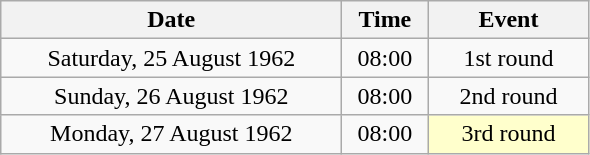<table class = "wikitable" style="text-align:center;">
<tr>
<th width=220>Date</th>
<th width=50>Time</th>
<th width=100>Event</th>
</tr>
<tr>
<td>Saturday, 25 August 1962</td>
<td>08:00</td>
<td>1st round</td>
</tr>
<tr>
<td>Sunday, 26 August 1962</td>
<td>08:00</td>
<td>2nd round</td>
</tr>
<tr>
<td>Monday, 27 August 1962</td>
<td>08:00</td>
<td bgcolor=ffffcc>3rd round</td>
</tr>
</table>
